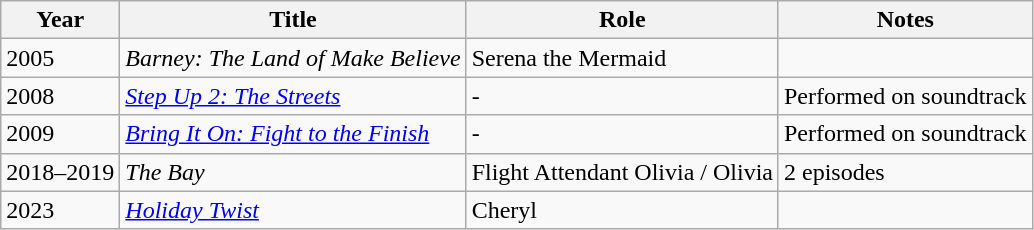<table class="wikitable">
<tr>
<th>Year</th>
<th>Title</th>
<th>Role</th>
<th>Notes</th>
</tr>
<tr>
<td>2005</td>
<td><em>Barney: The Land of Make Believe</em></td>
<td>Serena the Mermaid</td>
<td></td>
</tr>
<tr>
<td>2008</td>
<td><em><a href='#'>Step Up 2: The Streets</a></em></td>
<td>-</td>
<td>Performed on soundtrack</td>
</tr>
<tr>
<td>2009</td>
<td><em><a href='#'>Bring It On: Fight to the Finish</a></em></td>
<td>-</td>
<td>Performed on soundtrack</td>
</tr>
<tr>
<td>2018<em>–</em>2019</td>
<td><em>The Bay</em></td>
<td>Flight Attendant Olivia / Olivia</td>
<td>2 episodes</td>
</tr>
<tr>
<td>2023</td>
<td><em><a href='#'>Holiday Twist</a></em></td>
<td>Cheryl</td>
<td></td>
</tr>
</table>
